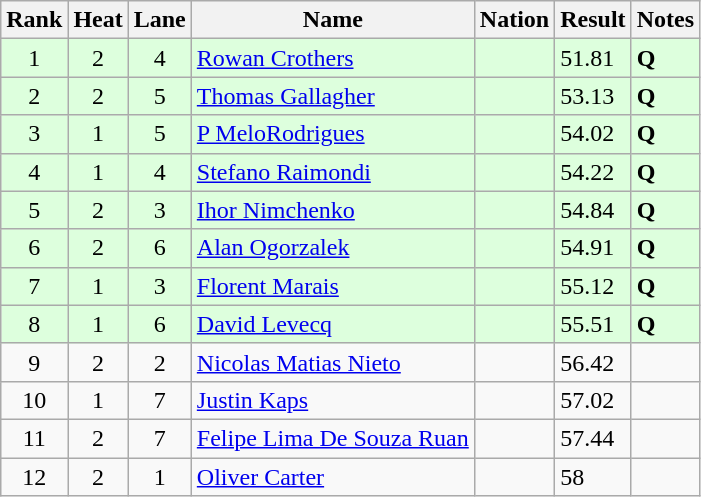<table class='wikitable sortable'  style='text-align:left'>
<tr>
<th>Rank</th>
<th>Heat</th>
<th>Lane</th>
<th>Name</th>
<th>Nation</th>
<th>Result</th>
<th>Notes</th>
</tr>
<tr bgcolor=ddffdd>
<td align=center>1</td>
<td align=center>2</td>
<td align=center>4</td>
<td><a href='#'>Rowan Crothers</a></td>
<td></td>
<td>51.81</td>
<td><strong>Q</strong></td>
</tr>
<tr bgcolor=ddffdd>
<td align=center>2</td>
<td align=center>2</td>
<td align=center>5</td>
<td><a href='#'>Thomas Gallagher</a></td>
<td></td>
<td>53.13</td>
<td><strong>Q</strong></td>
</tr>
<tr bgcolor=ddffdd>
<td align=center>3</td>
<td align=center>1</td>
<td align=center>5</td>
<td><a href='#'>P MeloRodrigues </a></td>
<td></td>
<td>54.02</td>
<td><strong>Q</strong></td>
</tr>
<tr bgcolor=ddffdd>
<td align=center>4</td>
<td align=center>1</td>
<td align=center>4</td>
<td><a href='#'>Stefano Raimondi</a></td>
<td></td>
<td>54.22</td>
<td><strong>Q</strong></td>
</tr>
<tr bgcolor=ddffdd>
<td align=center>5</td>
<td align=center>2</td>
<td align=center>3</td>
<td><a href='#'>Ihor Nimchenko</a></td>
<td></td>
<td>54.84</td>
<td><strong>Q</strong></td>
</tr>
<tr bgcolor=ddffdd>
<td align=center>6</td>
<td align=center>2</td>
<td align=center>6</td>
<td><a href='#'>Alan Ogorzalek</a></td>
<td></td>
<td>54.91</td>
<td><strong>Q</strong></td>
</tr>
<tr bgcolor=ddffdd>
<td align=center>7</td>
<td align=center>1</td>
<td align=center>3</td>
<td><a href='#'>Florent Marais</a></td>
<td></td>
<td>55.12</td>
<td><strong>Q</strong></td>
</tr>
<tr bgcolor=ddffdd>
<td align=center>8</td>
<td align=center>1</td>
<td align=center>6</td>
<td><a href='#'>David Levecq</a></td>
<td></td>
<td>55.51</td>
<td><strong>Q</strong></td>
</tr>
<tr>
<td align=center>9</td>
<td align=center>2</td>
<td align=center>2</td>
<td><a href='#'>Nicolas Matias Nieto</a></td>
<td></td>
<td>56.42</td>
<td></td>
</tr>
<tr>
<td align=center>10</td>
<td align=center>1</td>
<td align=center>7</td>
<td><a href='#'>Justin Kaps</a></td>
<td></td>
<td>57.02</td>
<td></td>
</tr>
<tr>
<td align=center>11</td>
<td align=center>2</td>
<td align=center>7</td>
<td><a href='#'>Felipe Lima De Souza Ruan</a></td>
<td></td>
<td>57.44</td>
<td></td>
</tr>
<tr>
<td align=center>12</td>
<td align=center>2</td>
<td align=center>1</td>
<td><a href='#'>Oliver Carter</a></td>
<td></td>
<td>58</td>
<td></td>
</tr>
</table>
